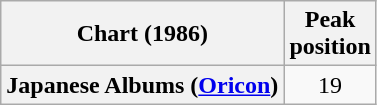<table class="wikitable plainrowheaders" style="text-align:center">
<tr>
<th scope="col">Chart (1986)</th>
<th scope="col">Peak<br> position</th>
</tr>
<tr>
<th scope="row">Japanese Albums (<a href='#'>Oricon</a>)</th>
<td>19</td>
</tr>
</table>
